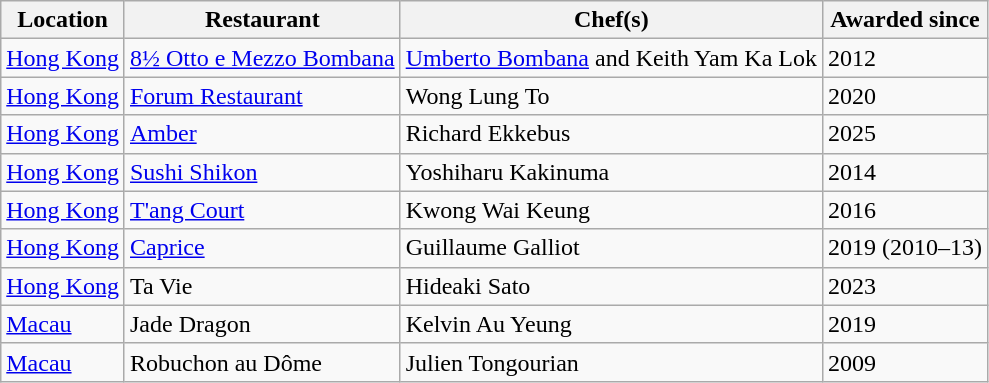<table class="wikitable sortable">
<tr>
<th scope="col">Location</th>
<th scope="col">Restaurant</th>
<th scope="col">Chef(s)</th>
<th scope="col">Awarded since</th>
</tr>
<tr>
<td><a href='#'>Hong Kong</a></td>
<td><a href='#'>8½ Otto e Mezzo Bombana</a></td>
<td><a href='#'>Umberto Bombana</a> and Keith Yam Ka Lok</td>
<td>2012</td>
</tr>
<tr>
<td><a href='#'>Hong Kong</a></td>
<td><a href='#'>Forum Restaurant</a></td>
<td>Wong Lung To</td>
<td>2020</td>
</tr>
<tr>
<td><a href='#'>Hong Kong</a></td>
<td><a href='#'>Amber</a></td>
<td>Richard Ekkebus</td>
<td>2025</td>
</tr>
<tr>
<td><a href='#'>Hong Kong</a></td>
<td><a href='#'>Sushi Shikon</a></td>
<td>Yoshiharu Kakinuma</td>
<td>2014</td>
</tr>
<tr>
<td><a href='#'>Hong Kong</a></td>
<td><a href='#'>T'ang Court</a></td>
<td>Kwong Wai Keung</td>
<td>2016</td>
</tr>
<tr>
<td><a href='#'>Hong Kong</a></td>
<td><a href='#'>Caprice</a></td>
<td>Guillaume Galliot</td>
<td>2019 (2010–13)</td>
</tr>
<tr>
<td><a href='#'>Hong Kong</a></td>
<td>Ta Vie</td>
<td>Hideaki Sato</td>
<td>2023</td>
</tr>
<tr>
<td><a href='#'>Macau</a></td>
<td>Jade Dragon</td>
<td>Kelvin Au Yeung</td>
<td>2019</td>
</tr>
<tr>
<td><a href='#'>Macau</a></td>
<td>Robuchon au Dôme</td>
<td>Julien Tongourian</td>
<td>2009</td>
</tr>
</table>
